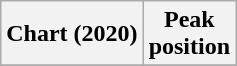<table class="wikitable sortable plainrowheaders" style="text-align:center">
<tr>
<th scope="col">Chart (2020)</th>
<th scope="col">Peak<br>position</th>
</tr>
<tr>
</tr>
</table>
